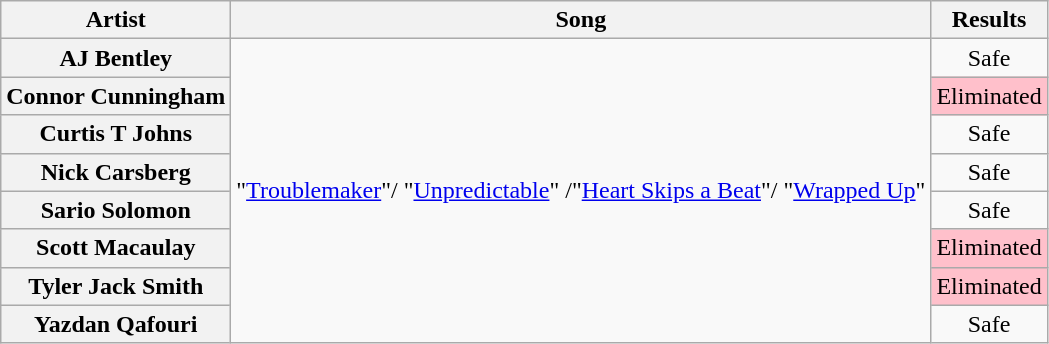<table class="wikitable plainrowheaders" style="text-align:center;">
<tr>
<th scope="col">Artist</th>
<th scope="col">Song</th>
<th scope="col">Results</th>
</tr>
<tr>
<th scope="row">AJ Bentley</th>
<td rowspan="8">"<a href='#'>Troublemaker</a>"/ "<a href='#'>Unpredictable</a>" /"<a href='#'>Heart Skips a Beat</a>"/ "<a href='#'>Wrapped Up</a>"</td>
<td>Safe</td>
</tr>
<tr>
<th scope="row">Connor Cunningham</th>
<td style="background:pink;">Eliminated</td>
</tr>
<tr>
<th scope="row">Curtis T Johns</th>
<td>Safe</td>
</tr>
<tr>
<th scope="row">Nick Carsberg</th>
<td>Safe</td>
</tr>
<tr>
<th scope="row">Sario Solomon</th>
<td>Safe</td>
</tr>
<tr>
<th scope="row">Scott Macaulay</th>
<td style="background:pink;">Eliminated</td>
</tr>
<tr>
<th scope="row">Tyler Jack Smith</th>
<td style="background:pink;">Eliminated</td>
</tr>
<tr>
<th scope="row">Yazdan Qafouri</th>
<td>Safe</td>
</tr>
</table>
